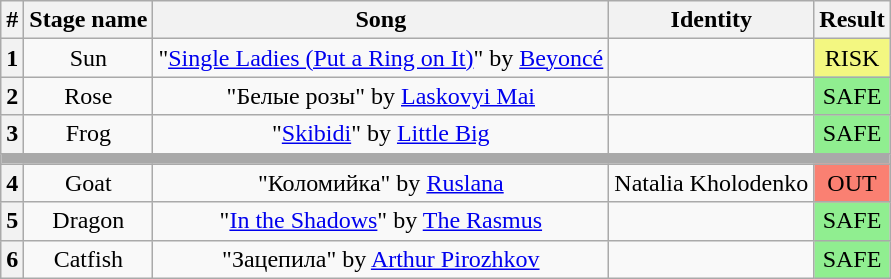<table class="wikitable plainrowheaders" style="text-align: center">
<tr>
<th>#</th>
<th>Stage name</th>
<th>Song</th>
<th>Identity</th>
<th>Result</th>
</tr>
<tr>
<th>1</th>
<td>Sun</td>
<td>"<a href='#'>Single Ladies (Put a Ring on It)</a>" by <a href='#'>Beyoncé</a></td>
<td></td>
<td bgcolor="#F3F781">RISK</td>
</tr>
<tr>
<th>2</th>
<td>Rose</td>
<td>"Белые розы" by <a href='#'>Laskovyi Mai</a></td>
<td></td>
<td bgcolor=lightgreen>SAFE</td>
</tr>
<tr>
<th>3</th>
<td>Frog</td>
<td>"<a href='#'>Skibidi</a>" by <a href='#'>Little Big</a></td>
<td></td>
<td bgcolor=lightgreen>SAFE</td>
</tr>
<tr>
<td colspan="5" style="background:darkgray"></td>
</tr>
<tr>
<th>4</th>
<td>Goat</td>
<td>"Коломийка" by <a href='#'>Ruslana</a></td>
<td>Natalia Kholodenko</td>
<td bgcolor=salmon>OUT</td>
</tr>
<tr>
<th>5</th>
<td>Dragon</td>
<td>"<a href='#'>In the Shadows</a>" by <a href='#'>The Rasmus</a></td>
<td></td>
<td bgcolor=lightgreen>SAFE</td>
</tr>
<tr>
<th>6</th>
<td>Catfish</td>
<td>"Зацепила" by <a href='#'>Arthur Pirozhkov</a></td>
<td></td>
<td bgcolor=lightgreen>SAFE</td>
</tr>
</table>
